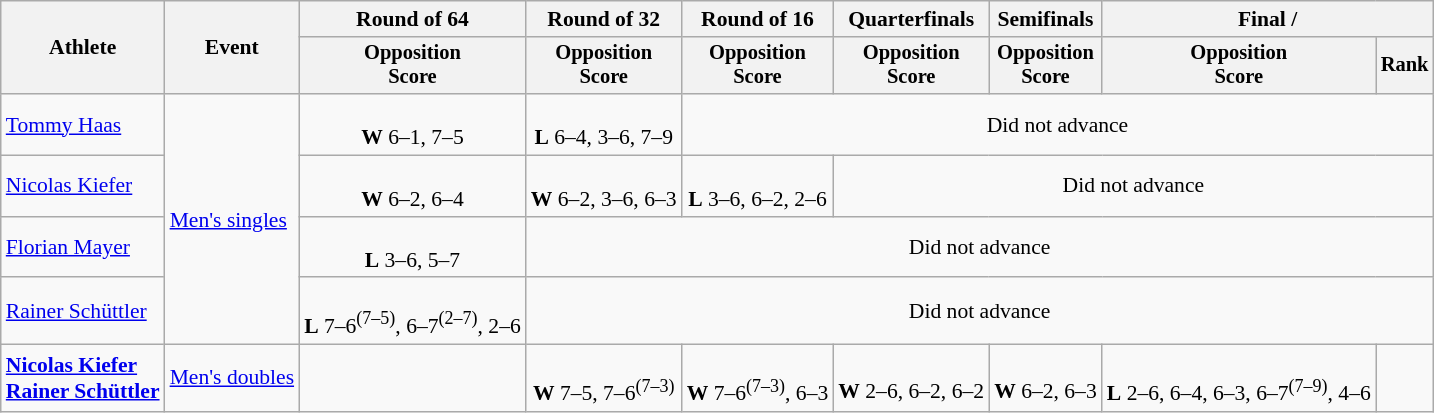<table class=wikitable style="font-size:90%">
<tr>
<th rowspan="2">Athlete</th>
<th rowspan="2">Event</th>
<th>Round of 64</th>
<th>Round of 32</th>
<th>Round of 16</th>
<th>Quarterfinals</th>
<th>Semifinals</th>
<th colspan=2>Final / </th>
</tr>
<tr style="font-size:95%">
<th>Opposition<br>Score</th>
<th>Opposition<br>Score</th>
<th>Opposition<br>Score</th>
<th>Opposition<br>Score</th>
<th>Opposition<br>Score</th>
<th>Opposition<br>Score</th>
<th>Rank</th>
</tr>
<tr align=center>
<td align=left><a href='#'>Tommy Haas</a></td>
<td align=left rowspan=4><a href='#'>Men's singles</a></td>
<td><br><strong>W</strong> 6–1, 7–5</td>
<td><br><strong>L</strong> 6–4, 3–6, 7–9</td>
<td colspan=5>Did not advance</td>
</tr>
<tr align=center>
<td align=left><a href='#'>Nicolas Kiefer</a></td>
<td><br><strong>W</strong> 6–2, 6–4</td>
<td><br><strong>W</strong> 6–2, 3–6, 6–3</td>
<td><br><strong>L</strong> 3–6, 6–2, 2–6</td>
<td colspan=4>Did not advance</td>
</tr>
<tr align=center>
<td align=left><a href='#'>Florian Mayer</a></td>
<td><br><strong>L</strong> 3–6, 5–7</td>
<td colspan=6>Did not advance</td>
</tr>
<tr align=center>
<td align=left><a href='#'>Rainer Schüttler</a></td>
<td><br><strong>L</strong> 7–6<sup>(7–5)</sup>, 6–7<sup>(2–7)</sup>, 2–6</td>
<td colspan=6>Did not advance</td>
</tr>
<tr align=center>
<td align=left><strong><a href='#'>Nicolas Kiefer</a><br><a href='#'>Rainer Schüttler</a></strong></td>
<td align=left><a href='#'>Men's doubles</a></td>
<td></td>
<td><br><strong>W</strong> 7–5, 7–6<sup>(7–3)</sup></td>
<td><br><strong>W</strong> 7–6<sup>(7–3)</sup>, 6–3</td>
<td><br><strong>W</strong> 2–6, 6–2, 6–2</td>
<td><br><strong>W</strong> 6–2, 6–3</td>
<td><br><strong>L</strong> 2–6, 6–4, 6–3, 6–7<sup>(7–9)</sup>, 4–6</td>
<td></td>
</tr>
</table>
